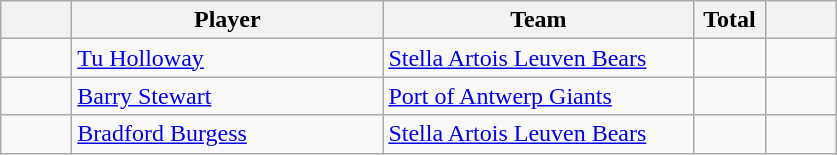<table class="wikitable">
<tr>
<th width=40></th>
<th width=200>Player</th>
<th width=200>Team</th>
<th width=40>Total</th>
<th width=40></th>
</tr>
<tr>
<td></td>
<td> <a href='#'>Tu Holloway</a></td>
<td><a href='#'>Stella Artois Leuven Bears</a></td>
<td></td>
<td></td>
</tr>
<tr>
<td></td>
<td> <a href='#'>Barry Stewart</a></td>
<td><a href='#'>Port of Antwerp Giants</a></td>
<td></td>
<td></td>
</tr>
<tr>
<td></td>
<td> <a href='#'>Bradford Burgess</a></td>
<td><a href='#'>Stella Artois Leuven Bears</a></td>
<td></td>
<td></td>
</tr>
</table>
